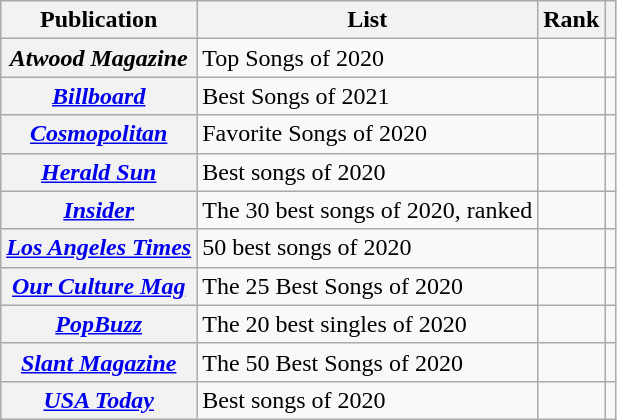<table class="wikitable sortable plainrowheaders">
<tr>
<th scope="col">Publication</th>
<th scope="col">List</th>
<th scope="col">Rank</th>
<th scope="col"></th>
</tr>
<tr>
<th scope="row"><em>Atwood Magazine</em></th>
<td>Top Songs of 2020</td>
<td></td>
<td style="text-align:center;"></td>
</tr>
<tr>
<th scope="row"><em><a href='#'>Billboard</a></em></th>
<td>Best Songs of 2021</td>
<td></td>
<td style="text-align:center;"></td>
</tr>
<tr>
<th scope="row"><em><a href='#'>Cosmopolitan</a></em></th>
<td>Favorite Songs of 2020</td>
<td></td>
<td style="text-align:center;"></td>
</tr>
<tr>
<th scope="row"><em><a href='#'>Herald Sun</a></em></th>
<td>Best songs of 2020</td>
<td></td>
<td style="text-align:center;"></td>
</tr>
<tr>
<th scope="row"><em><a href='#'>Insider</a></em></th>
<td>The 30 best songs of 2020, ranked</td>
<td></td>
<td style="text-align:center;"></td>
</tr>
<tr>
<th scope="row"><em><a href='#'>Los Angeles Times</a></em></th>
<td>50 best songs of 2020</td>
<td></td>
<td style="text-align:center;"></td>
</tr>
<tr>
<th scope="row"><em><a href='#'>Our Culture Mag</a></em></th>
<td>The 25 Best Songs of 2020</td>
<td></td>
<td style="text-align:center;"></td>
</tr>
<tr>
<th scope="row"><em><a href='#'>PopBuzz</a></em></th>
<td>The 20 best singles of 2020</td>
<td></td>
<td style="text-align:center;"></td>
</tr>
<tr>
<th scope="row"><em><a href='#'>Slant Magazine</a></em></th>
<td>The 50 Best Songs of 2020</td>
<td></td>
<td style="text-align:center;"></td>
</tr>
<tr>
<th scope="row"><em><a href='#'>USA Today</a></em></th>
<td>Best songs of 2020</td>
<td></td>
<td style="text-align:center;"></td>
</tr>
</table>
